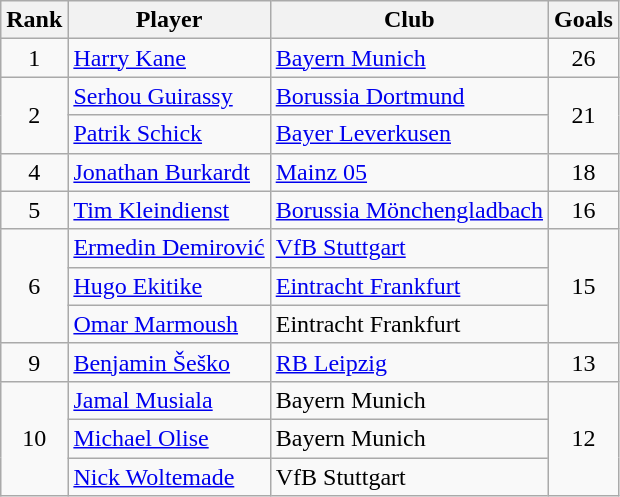<table class="wikitable sortable" style="text-align:center">
<tr>
<th>Rank</th>
<th>Player</th>
<th>Club</th>
<th>Goals</th>
</tr>
<tr>
<td>1</td>
<td align="left"> <a href='#'>Harry Kane</a></td>
<td align="left"><a href='#'>Bayern Munich</a></td>
<td>26</td>
</tr>
<tr>
<td rowspan="2">2</td>
<td align="left"> <a href='#'>Serhou Guirassy</a></td>
<td align="left"><a href='#'>Borussia Dortmund</a></td>
<td rowspan="2">21</td>
</tr>
<tr>
<td align="left"> <a href='#'>Patrik Schick</a></td>
<td align="left"><a href='#'>Bayer Leverkusen</a></td>
</tr>
<tr>
<td>4</td>
<td align="left"> <a href='#'>Jonathan Burkardt</a></td>
<td align="left"><a href='#'>Mainz 05</a></td>
<td>18</td>
</tr>
<tr>
<td>5</td>
<td align="left"> <a href='#'>Tim Kleindienst</a></td>
<td align="left"><a href='#'>Borussia Mönchengladbach</a></td>
<td>16</td>
</tr>
<tr>
<td rowspan="3">6</td>
<td align="left"> <a href='#'>Ermedin Demirović</a></td>
<td align="left"><a href='#'>VfB Stuttgart</a></td>
<td rowspan="3">15</td>
</tr>
<tr>
<td align="left"> <a href='#'>Hugo Ekitike</a></td>
<td align="left"><a href='#'>Eintracht Frankfurt</a></td>
</tr>
<tr>
<td align="left"> <a href='#'>Omar Marmoush</a></td>
<td align="left">Eintracht Frankfurt</td>
</tr>
<tr>
<td>9</td>
<td align="left"> <a href='#'>Benjamin Šeško</a></td>
<td align="left"><a href='#'>RB Leipzig</a></td>
<td>13</td>
</tr>
<tr>
<td rowspan="3">10</td>
<td align="left"> <a href='#'>Jamal Musiala</a></td>
<td align="left">Bayern Munich</td>
<td rowspan="3">12</td>
</tr>
<tr>
<td align="left"> <a href='#'>Michael Olise</a></td>
<td align="left">Bayern Munich</td>
</tr>
<tr>
<td align="left"> <a href='#'>Nick Woltemade</a></td>
<td align="left">VfB Stuttgart</td>
</tr>
</table>
